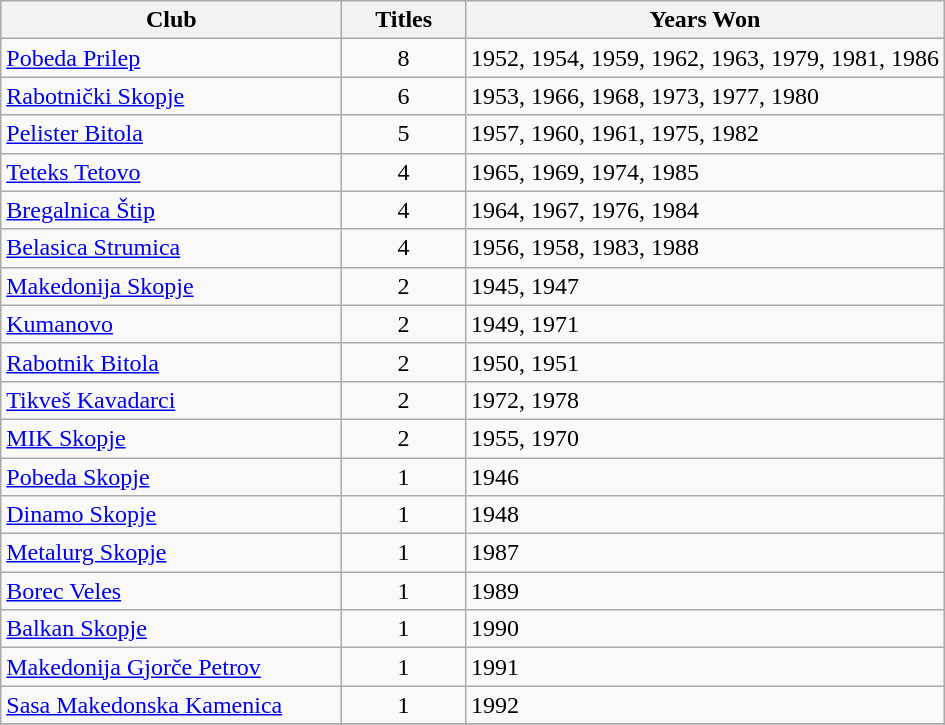<table class="wikitable">
<tr>
<th width=220>Club</th>
<th width=75>Titles</th>
<th>Years Won</th>
</tr>
<tr>
<td><a href='#'>Pobeda Prilep</a></td>
<td align=center>8</td>
<td>1952, 1954, 1959, 1962, 1963, 1979, 1981, 1986</td>
</tr>
<tr>
<td><a href='#'>Rabotnički Skopje</a></td>
<td align=center>6</td>
<td>1953, 1966, 1968, 1973, 1977, 1980</td>
</tr>
<tr>
<td><a href='#'>Pelister Bitola</a></td>
<td align=center>5</td>
<td>1957, 1960, 1961, 1975, 1982</td>
</tr>
<tr>
<td><a href='#'>Teteks Tetovo</a></td>
<td align=center>4</td>
<td>1965, 1969, 1974, 1985</td>
</tr>
<tr>
<td><a href='#'>Bregalnica Štip</a></td>
<td align=center>4</td>
<td>1964, 1967, 1976, 1984</td>
</tr>
<tr>
<td><a href='#'>Belasica Strumica</a></td>
<td align=center>4</td>
<td>1956, 1958, 1983, 1988</td>
</tr>
<tr>
<td><a href='#'>Makedonija Skopje</a></td>
<td align=center>2</td>
<td>1945, 1947</td>
</tr>
<tr>
<td><a href='#'>Kumanovo</a></td>
<td align=center>2</td>
<td>1949, 1971</td>
</tr>
<tr>
<td><a href='#'>Rabotnik Bitola</a></td>
<td align=center>2</td>
<td>1950, 1951</td>
</tr>
<tr>
<td><a href='#'>Tikveš Kavadarci</a></td>
<td align=center>2</td>
<td>1972, 1978</td>
</tr>
<tr>
<td><a href='#'>MIK Skopje</a></td>
<td align=center>2</td>
<td>1955, 1970</td>
</tr>
<tr>
<td><a href='#'>Pobeda Skopje</a></td>
<td align=center>1</td>
<td>1946</td>
</tr>
<tr>
<td><a href='#'>Dinamo Skopje</a></td>
<td align=center>1</td>
<td>1948</td>
</tr>
<tr>
<td><a href='#'>Metalurg Skopje</a></td>
<td align=center>1</td>
<td>1987</td>
</tr>
<tr>
<td><a href='#'>Borec Veles</a></td>
<td align=center>1</td>
<td>1989</td>
</tr>
<tr>
<td><a href='#'>Balkan Skopje</a></td>
<td align=center>1</td>
<td>1990</td>
</tr>
<tr>
<td><a href='#'>Makedonija Gjorče Petrov</a></td>
<td align=center>1</td>
<td>1991</td>
</tr>
<tr>
<td><a href='#'>Sasa Makedonska Kamenica</a></td>
<td align=center>1</td>
<td>1992</td>
</tr>
<tr>
</tr>
</table>
